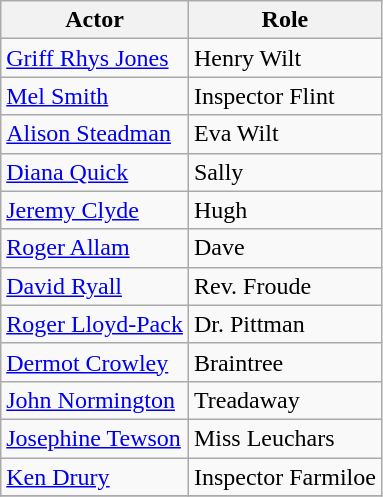<table class="wikitable">
<tr>
<th>Actor</th>
<th>Role</th>
</tr>
<tr>
<td><a href='#'>Griff Rhys Jones</a></td>
<td>Henry Wilt</td>
</tr>
<tr>
<td><a href='#'>Mel Smith</a></td>
<td>Inspector Flint</td>
</tr>
<tr>
<td><a href='#'>Alison Steadman</a></td>
<td>Eva Wilt</td>
</tr>
<tr>
<td><a href='#'>Diana Quick</a></td>
<td>Sally</td>
</tr>
<tr>
<td><a href='#'>Jeremy Clyde</a></td>
<td>Hugh</td>
</tr>
<tr>
<td><a href='#'>Roger Allam</a></td>
<td>Dave</td>
</tr>
<tr>
<td><a href='#'>David Ryall</a></td>
<td>Rev. Froude</td>
</tr>
<tr>
<td><a href='#'>Roger Lloyd-Pack</a></td>
<td>Dr. Pittman</td>
</tr>
<tr>
<td><a href='#'>Dermot Crowley</a></td>
<td>Braintree</td>
</tr>
<tr>
<td><a href='#'>John Normington</a></td>
<td>Treadaway</td>
</tr>
<tr>
<td><a href='#'>Josephine Tewson</a></td>
<td>Miss Leuchars</td>
</tr>
<tr>
<td><a href='#'>Ken Drury</a></td>
<td>Inspector Farmiloe</td>
</tr>
<tr>
</tr>
</table>
